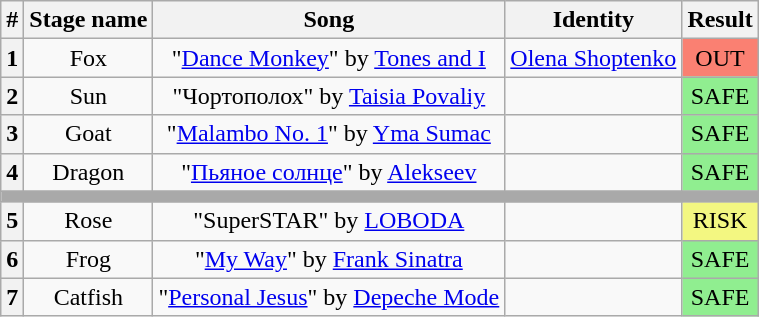<table class="wikitable plainrowheaders" style="text-align: center">
<tr>
<th>#</th>
<th>Stage name</th>
<th>Song</th>
<th>Identity</th>
<th>Result</th>
</tr>
<tr>
<th>1</th>
<td>Fox</td>
<td>"<a href='#'>Dance Monkey</a>" by <a href='#'>Tones and I</a></td>
<td><a href='#'>Olena Shoptenko</a></td>
<td bgcolor=salmon>OUT</td>
</tr>
<tr>
<th>2</th>
<td>Sun</td>
<td>"Чортополох" by <a href='#'>Taisia Povaliy</a></td>
<td></td>
<td bgcolor=lightgreen>SAFE</td>
</tr>
<tr>
<th>3</th>
<td>Goat</td>
<td>"<a href='#'>Malambo No. 1</a>" by <a href='#'>Yma Sumac</a></td>
<td></td>
<td bgcolor=lightgreen>SAFE</td>
</tr>
<tr>
<th>4</th>
<td>Dragon</td>
<td>"<a href='#'>Пьяное солнце</a>" by <a href='#'>Alekseev</a></td>
<td></td>
<td bgcolor=lightgreen>SAFE</td>
</tr>
<tr>
<td colspan="5" style="background:darkgray"></td>
</tr>
<tr>
<th>5</th>
<td>Rose</td>
<td>"SuperSTAR" by <a href='#'>LOBODA</a></td>
<td></td>
<td bgcolor="#F3F781">RISK</td>
</tr>
<tr>
<th>6</th>
<td>Frog</td>
<td>"<a href='#'>My Way</a>" by <a href='#'>Frank Sinatra</a></td>
<td></td>
<td bgcolor=lightgreen>SAFE</td>
</tr>
<tr>
<th>7</th>
<td>Catfish</td>
<td>"<a href='#'>Personal Jesus</a>" by <a href='#'>Depeche Mode</a></td>
<td></td>
<td bgcolor=lightgreen>SAFE</td>
</tr>
</table>
